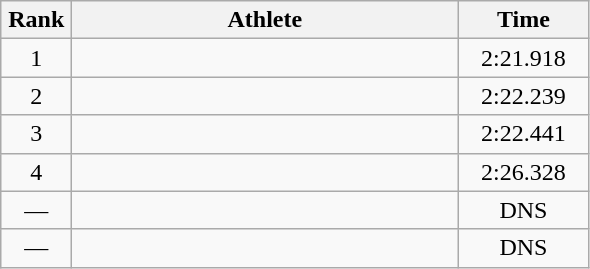<table class=wikitable style="text-align:center">
<tr>
<th width=40>Rank</th>
<th width=250>Athlete</th>
<th width=80>Time</th>
</tr>
<tr>
<td>1</td>
<td align=left></td>
<td>2:21.918</td>
</tr>
<tr>
<td>2</td>
<td align=left></td>
<td>2:22.239</td>
</tr>
<tr>
<td>3</td>
<td align=left></td>
<td>2:22.441</td>
</tr>
<tr>
<td>4</td>
<td align=left></td>
<td>2:26.328</td>
</tr>
<tr>
<td>—</td>
<td align=left></td>
<td>DNS</td>
</tr>
<tr>
<td>—</td>
<td align=left></td>
<td>DNS</td>
</tr>
</table>
